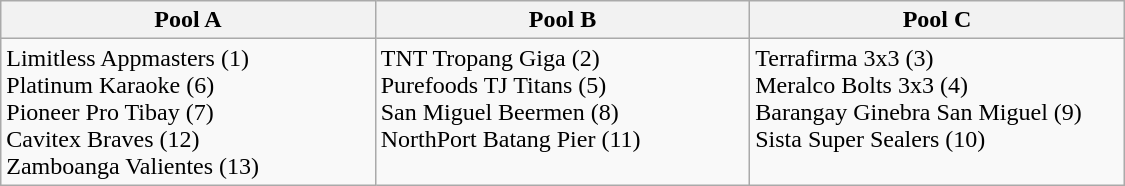<table class=wikitable width=750>
<tr>
<th width=33%>Pool A</th>
<th width=33%>Pool B</th>
<th width=33%>Pool C</th>
</tr>
<tr valign=top>
<td>Limitless Appmasters (1) <br> Platinum Karaoke (6) <br> Pioneer Pro Tibay (7) <br> Cavitex Braves (12) <br> Zamboanga Valientes (13)</td>
<td>TNT Tropang Giga (2) <br> Purefoods TJ Titans (5) <br> San Miguel Beermen (8) <br> NorthPort Batang Pier (11)</td>
<td>Terrafirma 3x3 (3) <br> Meralco Bolts 3x3 (4) <br> Barangay Ginebra San Miguel (9) <br> Sista Super Sealers (10)</td>
</tr>
</table>
